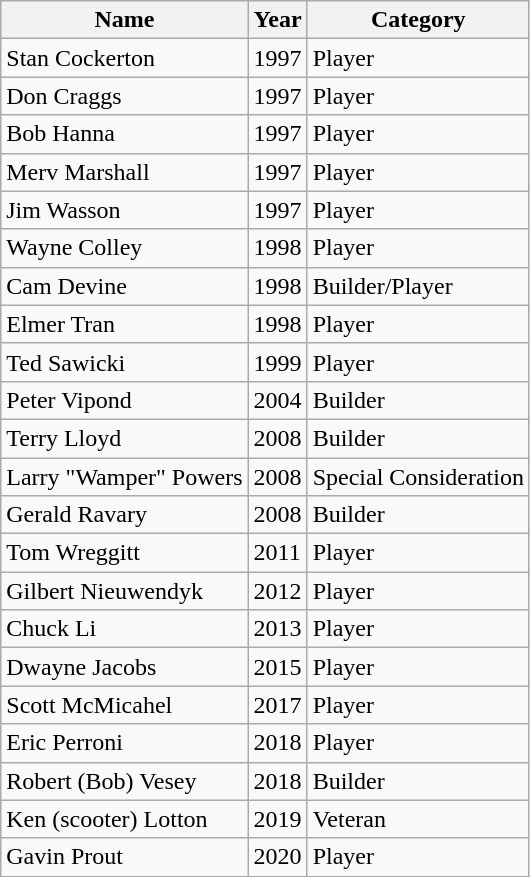<table class="wikitable">
<tr>
<th>Name</th>
<th>Year</th>
<th>Category</th>
</tr>
<tr>
<td>Stan Cockerton</td>
<td>1997</td>
<td>Player</td>
</tr>
<tr>
<td>Don Craggs</td>
<td>1997</td>
<td>Player</td>
</tr>
<tr>
<td>Bob Hanna</td>
<td>1997</td>
<td>Player</td>
</tr>
<tr>
<td>Merv Marshall</td>
<td>1997</td>
<td>Player</td>
</tr>
<tr>
<td>Jim Wasson</td>
<td>1997</td>
<td>Player</td>
</tr>
<tr>
<td>Wayne Colley</td>
<td>1998</td>
<td>Player</td>
</tr>
<tr>
<td>Cam Devine</td>
<td>1998</td>
<td>Builder/Player</td>
</tr>
<tr>
<td>Elmer Tran</td>
<td>1998</td>
<td>Player</td>
</tr>
<tr>
<td>Ted Sawicki</td>
<td>1999</td>
<td>Player</td>
</tr>
<tr>
<td>Peter Vipond</td>
<td>2004</td>
<td>Builder</td>
</tr>
<tr>
<td>Terry Lloyd</td>
<td>2008</td>
<td>Builder</td>
</tr>
<tr>
<td>Larry "Wamper" Powers</td>
<td>2008</td>
<td>Special Consideration</td>
</tr>
<tr>
<td>Gerald Ravary</td>
<td>2008</td>
<td>Builder</td>
</tr>
<tr>
<td>Tom Wreggitt</td>
<td>2011</td>
<td>Player</td>
</tr>
<tr>
<td>Gilbert Nieuwendyk</td>
<td>2012</td>
<td>Player</td>
</tr>
<tr>
<td>Chuck Li</td>
<td>2013</td>
<td>Player</td>
</tr>
<tr>
<td>Dwayne Jacobs</td>
<td>2015</td>
<td>Player</td>
</tr>
<tr>
<td>Scott McMicahel</td>
<td>2017</td>
<td>Player</td>
</tr>
<tr>
<td>Eric Perroni</td>
<td>2018</td>
<td>Player</td>
</tr>
<tr>
<td>Robert (Bob) Vesey</td>
<td>2018</td>
<td>Builder</td>
</tr>
<tr>
<td>Ken (scooter) Lotton</td>
<td>2019</td>
<td>Veteran</td>
</tr>
<tr>
<td>Gavin Prout</td>
<td>2020</td>
<td>Player</td>
</tr>
<tr>
</tr>
</table>
